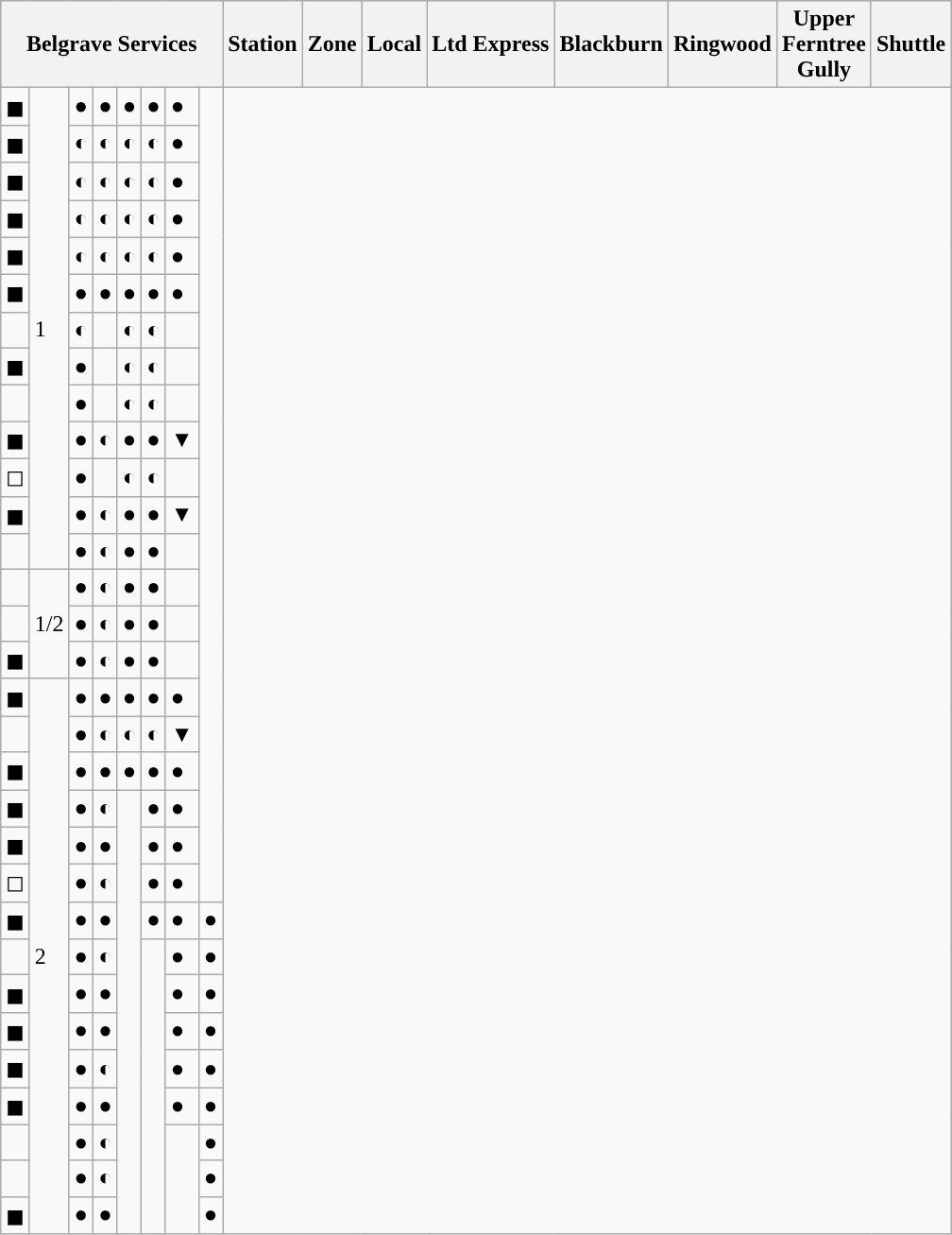<table class="wikitable defaultcenter col1left">
<tr>
<th colspan="8" style="background:#"><span>Belgrave Services</span></th>
<th>Station</th>
<th>Zone</th>
<th>Local</th>
<th>Ltd Express</th>
<th>Blackburn</th>
<th>Ringwood</th>
<th>Upper<br>Ferntree<br>Gully</th>
<th>Shuttle</th>
</tr>
<tr>
<td>◼ </td>
<td rowspan="13">1</td>
<td>●</td>
<td>●</td>
<td>●</td>
<td>●</td>
<td>●</td>
<td rowspan="22"></td>
</tr>
<tr>
<td>◼ </td>
<td>◐</td>
<td>◐</td>
<td>◐</td>
<td>◐</td>
<td>●</td>
</tr>
<tr>
<td>◼ </td>
<td>◐</td>
<td>◐</td>
<td>◐</td>
<td>◐</td>
<td>●</td>
</tr>
<tr>
<td>◼ </td>
<td>◐</td>
<td>◐</td>
<td>◐</td>
<td>◐</td>
<td>●</td>
</tr>
<tr>
<td>◼ </td>
<td>◐</td>
<td>◐</td>
<td>◐</td>
<td>◐</td>
<td>●</td>
</tr>
<tr>
<td>◼ </td>
<td>●</td>
<td>●</td>
<td>●</td>
<td>●</td>
<td>●</td>
</tr>
<tr>
<td> </td>
<td>◐</td>
<td></td>
<td>◐</td>
<td>◐</td>
<td></td>
</tr>
<tr>
<td>◼ </td>
<td>●</td>
<td></td>
<td>◐</td>
<td>◐</td>
<td></td>
</tr>
<tr>
<td> </td>
<td>●</td>
<td></td>
<td>◐</td>
<td>◐</td>
<td></td>
</tr>
<tr>
<td>◼ </td>
<td>●</td>
<td>◐</td>
<td>●</td>
<td>●</td>
<td>▼</td>
</tr>
<tr>
<td>◻ </td>
<td>●</td>
<td></td>
<td>◐</td>
<td>◐</td>
<td></td>
</tr>
<tr>
<td>◼ </td>
<td>●</td>
<td>◐</td>
<td>●</td>
<td>●</td>
<td>▼</td>
</tr>
<tr>
<td> </td>
<td>●</td>
<td>◐</td>
<td>●</td>
<td>●</td>
<td></td>
</tr>
<tr>
<td> </td>
<td rowspan="3">1/2</td>
<td>●</td>
<td>◐</td>
<td>●</td>
<td>●</td>
<td></td>
</tr>
<tr>
<td> </td>
<td>●</td>
<td>◐</td>
<td>●</td>
<td>●</td>
<td></td>
</tr>
<tr>
<td>◼ </td>
<td>●</td>
<td>◐</td>
<td>●</td>
<td>●</td>
<td></td>
</tr>
<tr>
<td>◼ </td>
<td rowspan="15">2</td>
<td>●</td>
<td>●</td>
<td>●</td>
<td>●</td>
<td>●</td>
</tr>
<tr>
<td> </td>
<td>●</td>
<td>◐</td>
<td>◐</td>
<td>◐</td>
<td>▼</td>
</tr>
<tr>
<td>◼ </td>
<td>●</td>
<td>●</td>
<td>●</td>
<td>●</td>
<td>●</td>
</tr>
<tr>
<td>◼ </td>
<td>●</td>
<td>◐</td>
<td rowspan="12"></td>
<td>●</td>
<td>●</td>
</tr>
<tr>
<td>◼ </td>
<td>●</td>
<td>●</td>
<td>●</td>
<td>●</td>
</tr>
<tr>
<td>◻ </td>
<td>●</td>
<td>◐</td>
<td>●</td>
<td>●</td>
</tr>
<tr>
<td>◼ </td>
<td>●</td>
<td>●</td>
<td>●</td>
<td>●</td>
<td>●</td>
</tr>
<tr>
<td> </td>
<td>●</td>
<td>◐</td>
<td rowspan="8"></td>
<td>●</td>
<td>●</td>
</tr>
<tr>
<td>◼ </td>
<td>●</td>
<td>●</td>
<td>●</td>
<td>●</td>
</tr>
<tr>
<td>◼ </td>
<td>●</td>
<td>●</td>
<td>●</td>
<td>●</td>
</tr>
<tr>
<td>◼ </td>
<td>●</td>
<td>◐</td>
<td>●</td>
<td>●</td>
</tr>
<tr>
<td>◼ </td>
<td>●</td>
<td>●</td>
<td>●</td>
<td>●</td>
</tr>
<tr>
<td> </td>
<td>●</td>
<td>◐</td>
<td rowspan="3"></td>
<td>●</td>
</tr>
<tr>
<td> </td>
<td>●</td>
<td>◐</td>
<td>●</td>
</tr>
<tr>
<td>◼ </td>
<td>●</td>
<td>●</td>
<td>●</td>
</tr>
</table>
